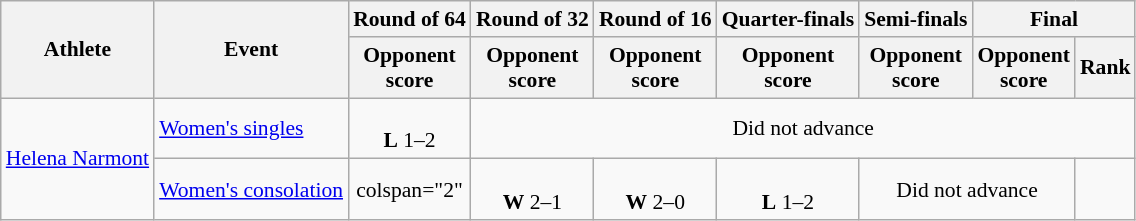<table class="wikitable" style="font-size:90%; text-align:center">
<tr>
<th rowspan="2">Athlete</th>
<th rowspan="2">Event</th>
<th>Round of 64</th>
<th>Round of 32</th>
<th>Round of 16</th>
<th>Quarter-finals</th>
<th>Semi-finals</th>
<th colspan="2">Final</th>
</tr>
<tr>
<th>Opponent<br>score</th>
<th>Opponent<br>score</th>
<th>Opponent<br>score</th>
<th>Opponent<br>score</th>
<th>Opponent<br>score</th>
<th>Opponent<br>score</th>
<th>Rank</th>
</tr>
<tr>
<td align="left" rowspan=2><a href='#'>Helena Narmont</a></td>
<td align="left"><a href='#'>Women's singles</a></td>
<td><br><strong>L</strong> 1–2</td>
<td colspan="6">Did not advance</td>
</tr>
<tr>
<td align="left"><a href='#'>Women's consolation</a></td>
<td>colspan="2"  </td>
<td><br><strong>W</strong> 2–1</td>
<td><br><strong>W</strong> 2–0</td>
<td><br><strong>L</strong> 1–2</td>
<td colspan="2">Did not advance</td>
</tr>
</table>
